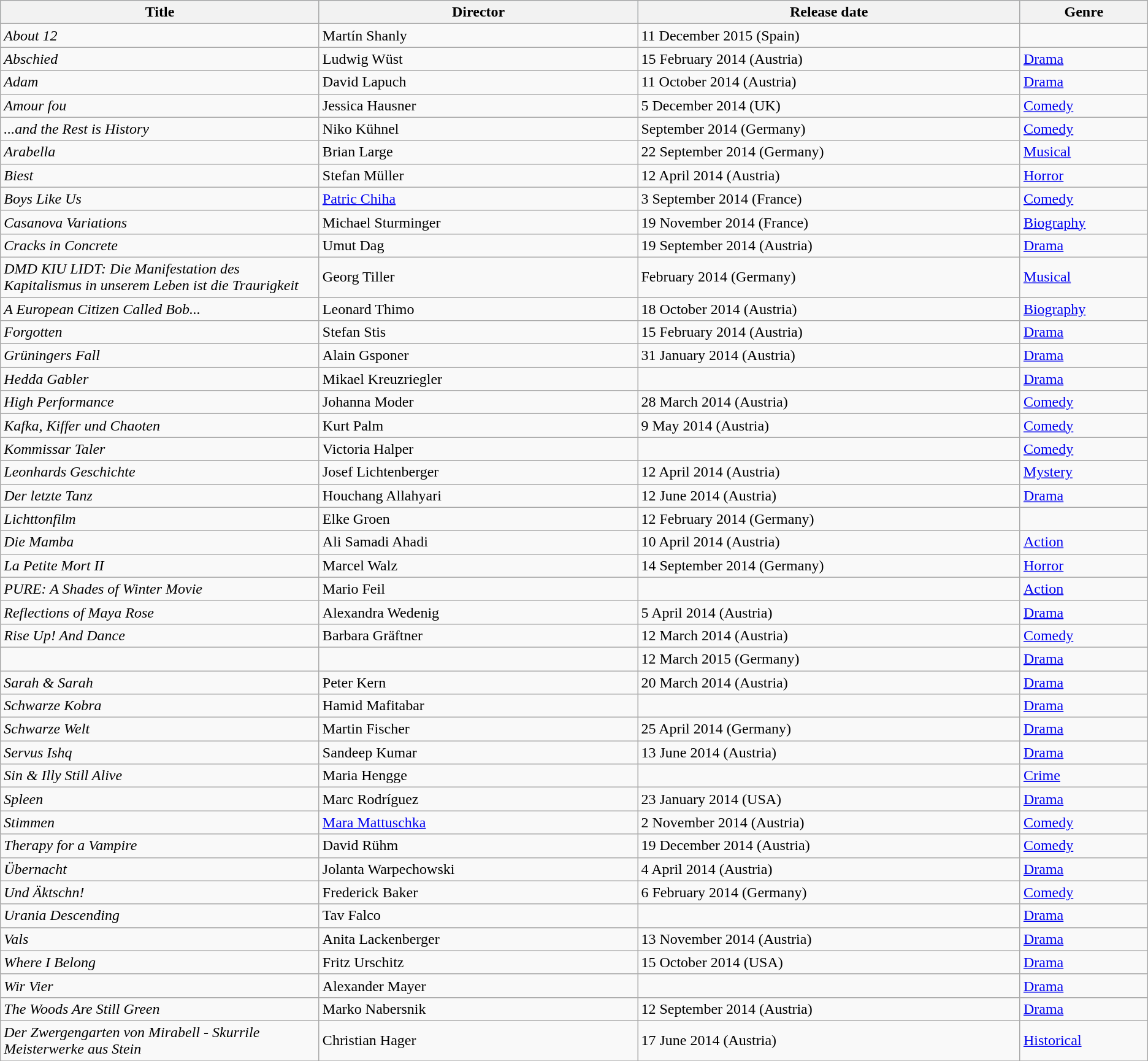<table class="wikitable">
<tr style="background:#b0e0e6; text-align:center;">
<th style="width:25%;">Title</th>
<th style="width:25%;">Director</th>
<th style="width:30%;">Release date</th>
<th style="width:10%;">Genre</th>
</tr>
<tr>
<td><em>About 12</em></td>
<td>Martín Shanly</td>
<td>11 December 2015 (Spain)</td>
<td></td>
</tr>
<tr>
<td><em>Abschied</em></td>
<td>Ludwig Wüst</td>
<td>15 February 2014 (Austria)</td>
<td><a href='#'>Drama</a></td>
</tr>
<tr>
<td><em>Adam</em></td>
<td>David Lapuch</td>
<td>11 October 2014 (Austria)</td>
<td><a href='#'>Drama</a></td>
</tr>
<tr>
<td><em>Amour fou</em></td>
<td>Jessica Hausner</td>
<td>5 December 2014 (UK)</td>
<td><a href='#'>Comedy</a></td>
</tr>
<tr>
<td><em>...and the Rest is History</em></td>
<td>Niko Kühnel</td>
<td>September 2014 (Germany)</td>
<td><a href='#'>Comedy</a></td>
</tr>
<tr>
<td><em>Arabella</em></td>
<td>Brian Large</td>
<td>22 September 2014 (Germany)</td>
<td><a href='#'>Musical</a></td>
</tr>
<tr>
<td><em>Biest</em></td>
<td>Stefan Müller</td>
<td>12 April 2014 (Austria)</td>
<td><a href='#'>Horror</a></td>
</tr>
<tr>
<td><em>Boys Like Us</em></td>
<td><a href='#'>Patric Chiha</a></td>
<td>3 September 2014 (France)</td>
<td><a href='#'>Comedy</a></td>
</tr>
<tr>
<td><em>Casanova Variations</em></td>
<td>Michael Sturminger</td>
<td>19 November 2014 (France)</td>
<td><a href='#'>Biography</a></td>
</tr>
<tr>
<td><em>Cracks in Concrete</em></td>
<td>Umut Dag</td>
<td>19 September 2014 (Austria)</td>
<td><a href='#'>Drama</a></td>
</tr>
<tr>
<td><em>DMD KIU LIDT: Die Manifestation des Kapitalismus in unserem Leben ist die Traurigkeit</em></td>
<td>Georg Tiller</td>
<td>February 2014 (Germany)</td>
<td><a href='#'>Musical</a></td>
</tr>
<tr>
<td><em>A European Citizen Called Bob...</em></td>
<td>Leonard Thimo</td>
<td>18 October 2014 (Austria)</td>
<td><a href='#'>Biography</a></td>
</tr>
<tr>
<td><em>Forgotten</em></td>
<td>Stefan Stis</td>
<td>15 February 2014 (Austria)</td>
<td><a href='#'>Drama</a></td>
</tr>
<tr>
<td><em>Grüningers Fall</em></td>
<td>Alain Gsponer</td>
<td>31 January 2014 (Austria)</td>
<td><a href='#'>Drama</a></td>
</tr>
<tr>
<td><em>Hedda Gabler</em></td>
<td>Mikael Kreuzriegler</td>
<td></td>
<td><a href='#'>Drama</a></td>
</tr>
<tr>
<td><em>High Performance</em></td>
<td>Johanna Moder</td>
<td>28 March 2014 (Austria)</td>
<td><a href='#'>Comedy</a></td>
</tr>
<tr>
<td><em>Kafka, Kiffer und Chaoten</em></td>
<td>Kurt Palm</td>
<td>9 May 2014 (Austria)</td>
<td><a href='#'>Comedy</a></td>
</tr>
<tr>
<td><em>Kommissar Taler</em></td>
<td>Victoria Halper</td>
<td></td>
<td><a href='#'>Comedy</a></td>
</tr>
<tr>
<td><em>Leonhards Geschichte</em></td>
<td>Josef Lichtenberger</td>
<td>12 April 2014 (Austria)</td>
<td><a href='#'>Mystery</a></td>
</tr>
<tr>
<td><em>Der letzte Tanz</em></td>
<td>Houchang Allahyari</td>
<td>12 June 2014 (Austria)</td>
<td><a href='#'>Drama</a></td>
</tr>
<tr>
<td><em>Lichttonfilm</em></td>
<td>Elke Groen</td>
<td>12 February 2014 (Germany)</td>
<td></td>
</tr>
<tr>
<td><em>Die Mamba</em></td>
<td>Ali Samadi Ahadi</td>
<td>10 April 2014 (Austria)</td>
<td><a href='#'>Action</a></td>
</tr>
<tr>
<td><em>La Petite Mort II</em></td>
<td>Marcel Walz</td>
<td>14 September 2014 (Germany)</td>
<td><a href='#'>Horror</a></td>
</tr>
<tr>
<td><em>PURE: A Shades of Winter Movie</em></td>
<td>Mario Feil</td>
<td></td>
<td><a href='#'>Action</a></td>
</tr>
<tr>
<td><em>Reflections of Maya Rose</em></td>
<td>Alexandra Wedenig</td>
<td>5 April 2014 (Austria)</td>
<td><a href='#'>Drama</a></td>
</tr>
<tr>
<td><em>Rise Up! And Dance</em></td>
<td>Barbara Gräftner</td>
<td>12 March 2014 (Austria)</td>
<td><a href='#'>Comedy</a></td>
</tr>
<tr>
<td><em></em></td>
<td></td>
<td>12 March 2015 (Germany)</td>
<td><a href='#'>Drama</a></td>
</tr>
<tr>
<td><em>Sarah & Sarah</em></td>
<td>Peter Kern</td>
<td>20 March 2014 (Austria)</td>
<td><a href='#'>Drama</a></td>
</tr>
<tr>
<td><em>Schwarze Kobra</em></td>
<td>Hamid Mafitabar</td>
<td></td>
<td><a href='#'>Drama</a></td>
</tr>
<tr>
<td><em>Schwarze Welt</em></td>
<td>Martin Fischer</td>
<td>25 April 2014 (Germany)</td>
<td><a href='#'>Drama</a></td>
</tr>
<tr>
<td><em>Servus Ishq</em></td>
<td>Sandeep Kumar</td>
<td>13 June 2014 (Austria)</td>
<td><a href='#'>Drama</a></td>
</tr>
<tr>
<td><em>Sin & Illy Still Alive</em></td>
<td>Maria Hengge</td>
<td></td>
<td><a href='#'>Crime</a></td>
</tr>
<tr>
<td><em>Spleen</em></td>
<td>Marc Rodríguez</td>
<td>23 January 2014 (USA)</td>
<td><a href='#'>Drama</a></td>
</tr>
<tr>
<td><em>Stimmen</em></td>
<td><a href='#'>Mara Mattuschka</a></td>
<td>2 November 2014 (Austria)</td>
<td><a href='#'>Comedy</a></td>
</tr>
<tr>
<td><em>Therapy for a Vampire</em></td>
<td>David Rühm</td>
<td>19 December 2014 (Austria)</td>
<td><a href='#'>Comedy</a></td>
</tr>
<tr>
<td><em>Übernacht</em></td>
<td>Jolanta Warpechowski</td>
<td>4 April 2014 (Austria)</td>
<td><a href='#'>Drama</a></td>
</tr>
<tr>
<td><em>Und Äktschn!</em></td>
<td>Frederick Baker</td>
<td>6 February 2014 (Germany)</td>
<td><a href='#'>Comedy</a></td>
</tr>
<tr>
<td><em>Urania Descending</em></td>
<td>Tav Falco</td>
<td></td>
<td><a href='#'>Drama</a></td>
</tr>
<tr>
<td><em>Vals</em></td>
<td>Anita Lackenberger</td>
<td>13 November 2014 (Austria)</td>
<td><a href='#'>Drama</a></td>
</tr>
<tr>
<td><em>Where I Belong</em></td>
<td>Fritz Urschitz</td>
<td>15 October 2014 (USA)</td>
<td><a href='#'>Drama</a></td>
</tr>
<tr>
<td><em>Wir Vier</em></td>
<td>Alexander Mayer</td>
<td></td>
<td><a href='#'>Drama</a></td>
</tr>
<tr>
<td><em>The Woods Are Still Green</em></td>
<td>Marko Nabersnik</td>
<td>12 September 2014 (Austria)</td>
<td><a href='#'>Drama</a></td>
</tr>
<tr>
<td><em>Der Zwergengarten von Mirabell - Skurrile Meisterwerke aus Stein</em></td>
<td>Christian Hager</td>
<td>17 June 2014 (Austria)</td>
<td><a href='#'>Historical</a></td>
</tr>
<tr>
</tr>
</table>
